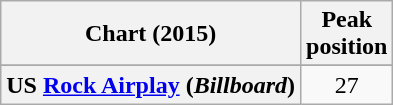<table class="wikitable sortable plainrowheaders">
<tr>
<th scope="col">Chart (2015)</th>
<th scope="col">Peak<br>position</th>
</tr>
<tr>
</tr>
<tr>
<th scope="row">US <a href='#'>Rock Airplay</a> (<em>Billboard</em>)</th>
<td style="text-align:center;">27</td>
</tr>
</table>
